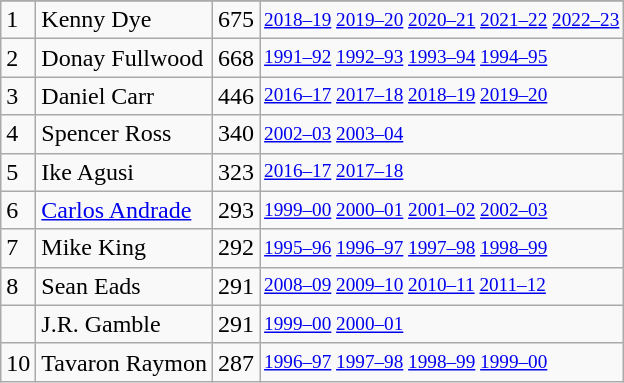<table class="wikitable">
<tr>
</tr>
<tr>
<td>1</td>
<td>Kenny Dye</td>
<td>675</td>
<td style="font-size:80%;"><a href='#'>2018–19</a> <a href='#'>2019–20</a> <a href='#'>2020–21</a> <a href='#'>2021–22</a> <a href='#'>2022–23</a></td>
</tr>
<tr>
<td>2</td>
<td>Donay Fullwood</td>
<td>668</td>
<td style="font-size:80%;"><a href='#'>1991–92</a> <a href='#'>1992–93</a> <a href='#'>1993–94</a> <a href='#'>1994–95</a></td>
</tr>
<tr>
<td>3</td>
<td>Daniel Carr</td>
<td>446</td>
<td style="font-size:80%;"><a href='#'>2016–17</a> <a href='#'>2017–18</a> <a href='#'>2018–19</a> <a href='#'>2019–20</a></td>
</tr>
<tr>
<td>4</td>
<td>Spencer Ross</td>
<td>340</td>
<td style="font-size:80%;"><a href='#'>2002–03</a> <a href='#'>2003–04</a></td>
</tr>
<tr>
<td>5</td>
<td>Ike Agusi</td>
<td>323</td>
<td style="font-size:80%;"><a href='#'>2016–17</a> <a href='#'>2017–18</a></td>
</tr>
<tr>
<td>6</td>
<td><a href='#'>Carlos Andrade</a></td>
<td>293</td>
<td style="font-size:80%;"><a href='#'>1999–00</a> <a href='#'>2000–01</a> <a href='#'>2001–02</a> <a href='#'>2002–03</a></td>
</tr>
<tr>
<td>7</td>
<td>Mike King</td>
<td>292</td>
<td style="font-size:80%;"><a href='#'>1995–96</a> <a href='#'>1996–97</a> <a href='#'>1997–98</a> <a href='#'>1998–99</a></td>
</tr>
<tr>
<td>8</td>
<td>Sean Eads</td>
<td>291</td>
<td style="font-size:80%;"><a href='#'>2008–09</a> <a href='#'>2009–10</a> <a href='#'>2010–11</a> <a href='#'>2011–12</a></td>
</tr>
<tr>
<td></td>
<td>J.R. Gamble</td>
<td>291</td>
<td style="font-size:80%;"><a href='#'>1999–00</a> <a href='#'>2000–01</a></td>
</tr>
<tr>
<td>10</td>
<td>Tavaron Raymon</td>
<td>287</td>
<td style="font-size:80%;"><a href='#'>1996–97</a> <a href='#'>1997–98</a> <a href='#'>1998–99</a> <a href='#'>1999–00</a></td>
</tr>
</table>
